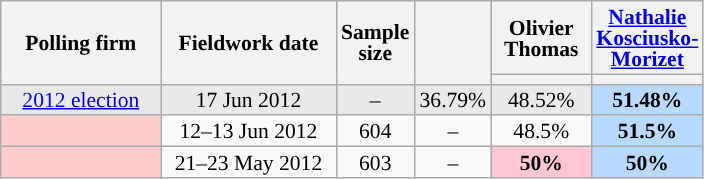<table class="wikitable sortable" style="text-align:center;font-size:90%;line-height:14px;">
<tr style="height:40px;">
<th style="width:100px;" rowspan="2">Polling firm</th>
<th style="width:110px;" rowspan="2">Fieldwork date</th>
<th style="width:35px;" rowspan="2">Sample<br>size</th>
<th style="width:30px;" rowspan="2"></th>
<th class="unsortable" style="width:60px;">Olivier Thomas<br></th>
<th class="unsortable" style="width:60px;"><a href='#'>Nathalie Kosciusko-Morizet</a><br></th>
</tr>
<tr>
<th style="background:"></th>
<th style="background:"></th>
</tr>
<tr style="background:#E9E9E9;">
<td><a href='#'>2012 election</a></td>
<td data-sort-value="2012-06-17">17 Jun 2012</td>
<td>–</td>
<td>36.79%</td>
<td>48.52%</td>
<td style="background:#B9DAFF;"><strong>51.48%</strong></td>
</tr>
<tr>
<td style="background:#FFCCCC;"></td>
<td data-sort-value="2012-06-13">12–13 Jun 2012</td>
<td>604</td>
<td>–</td>
<td>48.5%</td>
<td style="background:#B9DAFF;"><strong>51.5%</strong></td>
</tr>
<tr>
<td style="background:#FFCCCC;"></td>
<td data-sort-value="2012-05-23">21–23 May 2012</td>
<td>603</td>
<td>–</td>
<td style="background:#FFC6D5;"><strong>50%</strong></td>
<td style="background:#B9DAFF;"><strong>50%</strong></td>
</tr>
</table>
